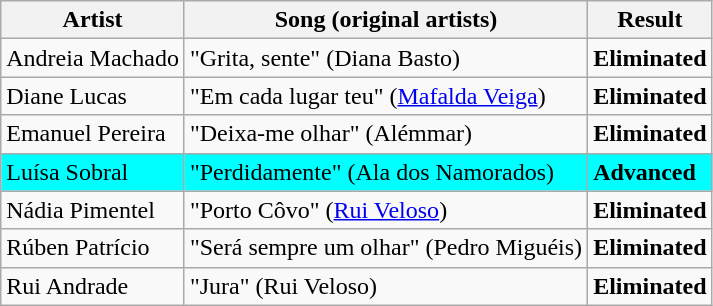<table class=wikitable>
<tr>
<th>Artist</th>
<th>Song (original artists)</th>
<th>Result</th>
</tr>
<tr>
<td>Andreia Machado</td>
<td>"Grita, sente" (Diana Basto)</td>
<td><strong>Eliminated</strong></td>
</tr>
<tr>
<td>Diane Lucas</td>
<td>"Em cada lugar teu" (<a href='#'>Mafalda Veiga</a>)</td>
<td><strong>Eliminated</strong></td>
</tr>
<tr>
<td>Emanuel Pereira</td>
<td>"Deixa-me olhar" (Alémmar)</td>
<td><strong>Eliminated</strong></td>
</tr>
<tr style="background:cyan;">
<td>Luísa Sobral</td>
<td>"Perdidamente" (Ala dos Namorados)</td>
<td><strong>Advanced</strong></td>
</tr>
<tr>
<td>Nádia Pimentel</td>
<td>"Porto Côvo" (<a href='#'>Rui Veloso</a>)</td>
<td><strong>Eliminated</strong></td>
</tr>
<tr>
<td>Rúben Patrício</td>
<td>"Será sempre um olhar" (Pedro Miguéis)</td>
<td><strong>Eliminated</strong></td>
</tr>
<tr>
<td>Rui Andrade</td>
<td>"Jura" (Rui Veloso)</td>
<td><strong>Eliminated</strong></td>
</tr>
</table>
